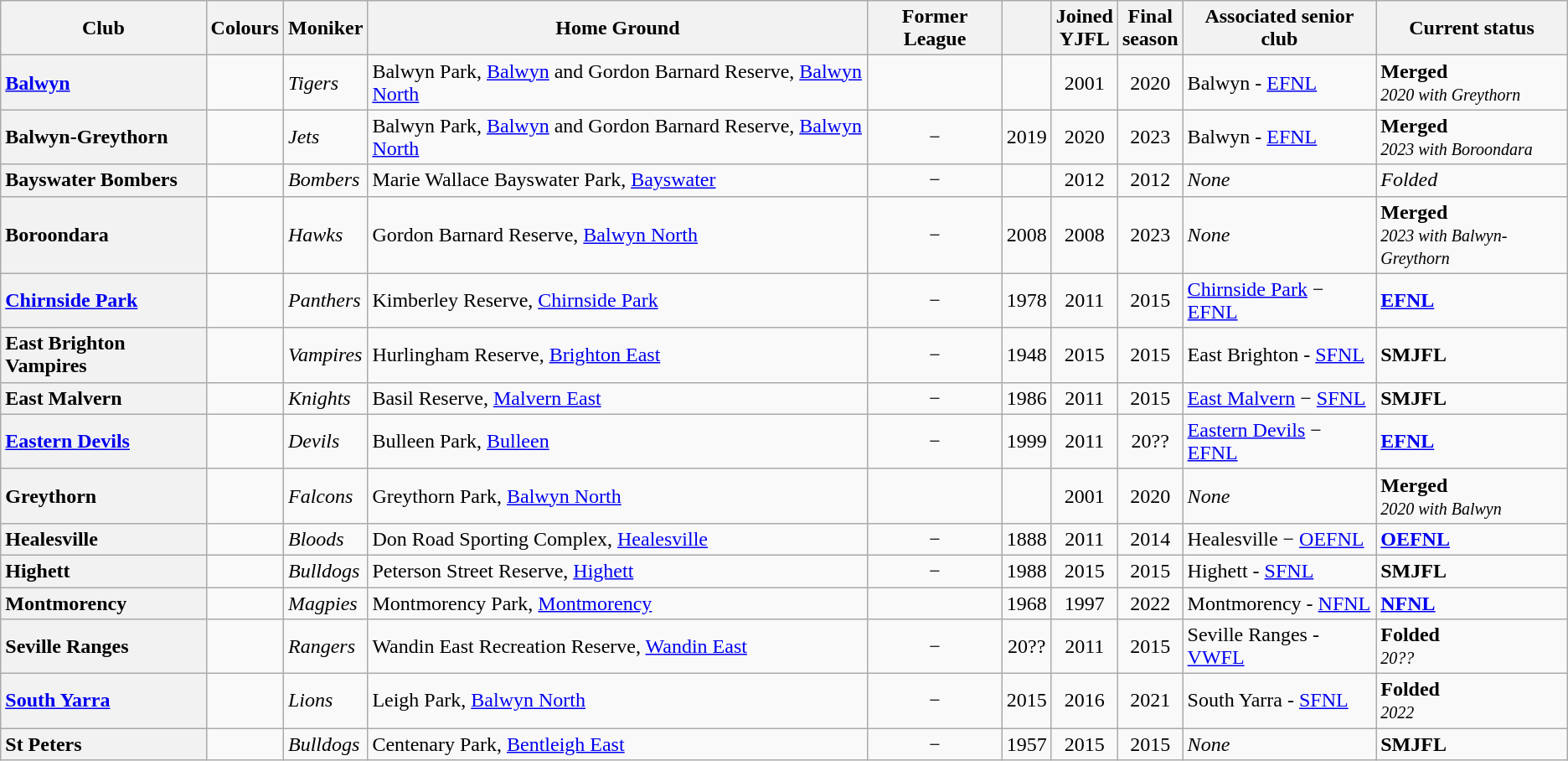<table class="wikitable sortable">
<tr>
<th>Club</th>
<th class="unsortable">Colours</th>
<th>Moniker</th>
<th>Home Ground</th>
<th>Former League</th>
<th></th>
<th>Joined <br> YJFL</th>
<th>Final <br> season</th>
<th>Associated senior club</th>
<th>Current status</th>
</tr>
<tr>
<th style="text-align:left;"><a href='#'>Balwyn</a></th>
<td></td>
<td><em>Tigers</em></td>
<td>Balwyn Park, <a href='#'>Balwyn</a> and Gordon Barnard Reserve, <a href='#'>Balwyn North</a></td>
<td></td>
<td></td>
<td style="text-align:center;">2001</td>
<td style="text-align:center;">2020</td>
<td>Balwyn - <a href='#'>EFNL</a></td>
<td><strong>Merged</strong><br><small><em>2020 with Greythorn</em></small></td>
</tr>
<tr>
<th style="text-align:left;">Balwyn-Greythorn</th>
<td></td>
<td><em>Jets</em></td>
<td>Balwyn Park, <a href='#'>Balwyn</a> and Gordon Barnard Reserve, <a href='#'>Balwyn North</a></td>
<td style="text-align:center;">−</td>
<td style="text-align:center;">2019</td>
<td style="text-align:center;">2020</td>
<td style="text-align:center;">2023</td>
<td>Balwyn - <a href='#'>EFNL</a></td>
<td><strong>Merged</strong><br><small><em>2023 with Boroondara</em></small></td>
</tr>
<tr>
<th style="text-align:left;">Bayswater Bombers</th>
<td></td>
<td><em>Bombers</em></td>
<td>Marie Wallace Bayswater Park, <a href='#'>Bayswater</a></td>
<td style="text-align:center;">−</td>
<td></td>
<td style="text-align:center;">2012</td>
<td style="text-align:center;">2012</td>
<td><em>None</em></td>
<td><em>Folded</em></td>
</tr>
<tr>
<th style="text-align:left;">Boroondara</th>
<td></td>
<td><em>Hawks</em></td>
<td>Gordon Barnard Reserve, <a href='#'>Balwyn North</a></td>
<td style="text-align:center;">−</td>
<td style="text-align:center;">2008</td>
<td style="text-align:center;">2008</td>
<td style="text-align:center;">2023</td>
<td><em>None</em></td>
<td><strong>Merged</strong><br><small><em>2023 with Balwyn-Greythorn</em></small></td>
</tr>
<tr>
<th style="text-align:left;"><a href='#'>Chirnside Park</a></th>
<td></td>
<td><em>Panthers</em></td>
<td>Kimberley Reserve, <a href='#'>Chirnside Park</a></td>
<td style="text-align:center;">−</td>
<td style="text-align:center;">1978</td>
<td style="text-align:center;">2011</td>
<td style="text-align:center;">2015</td>
<td><a href='#'>Chirnside Park</a> − <a href='#'>EFNL</a></td>
<td><strong><a href='#'>EFNL</a></strong></td>
</tr>
<tr>
<th style="text-align:left;">East Brighton Vampires</th>
<td></td>
<td><em>Vampires</em></td>
<td>Hurlingham Reserve, <a href='#'>Brighton East</a></td>
<td style="text-align:center;">−</td>
<td style="text-align:center;">1948</td>
<td style="text-align:center;">2015</td>
<td style="text-align:center;">2015</td>
<td>East Brighton - <a href='#'>SFNL</a></td>
<td><strong>SMJFL</strong></td>
</tr>
<tr>
<th style="text-align:left;">East Malvern</th>
<td></td>
<td><em>Knights</em></td>
<td>Basil Reserve, <a href='#'>Malvern East</a></td>
<td style="text-align:center;">−</td>
<td style="text-align:center;">1986</td>
<td style="text-align:center;">2011</td>
<td style="text-align:center;">2015</td>
<td><a href='#'>East Malvern</a> − <a href='#'>SFNL</a></td>
<td><strong>SMJFL</strong></td>
</tr>
<tr>
<th style="text-align:left;"><a href='#'>Eastern Devils</a></th>
<td></td>
<td><em>Devils</em></td>
<td>Bulleen Park, <a href='#'>Bulleen</a></td>
<td style="text-align:center;">−</td>
<td style="text-align:center;">1999</td>
<td style="text-align:center;">2011</td>
<td style="text-align:center;">20??</td>
<td><a href='#'>Eastern Devils</a> − <a href='#'>EFNL</a></td>
<td><strong><a href='#'>EFNL</a></strong></td>
</tr>
<tr>
<th style="text-align:left;">Greythorn</th>
<td></td>
<td><em>Falcons</em></td>
<td>Greythorn Park, <a href='#'>Balwyn North</a></td>
<td></td>
<td style="text-align:center;"></td>
<td style="text-align:center;">2001</td>
<td style="text-align:center;">2020</td>
<td><em>None</em></td>
<td><strong>Merged</strong><br><small><em>2020 with Balwyn</em></small></td>
</tr>
<tr>
<th style="text-align:left;">Healesville</th>
<td></td>
<td><em>Bloods</em></td>
<td>Don Road Sporting Complex, <a href='#'>Healesville</a></td>
<td style="text-align:center;">−</td>
<td style="text-align:center;">1888</td>
<td style="text-align:center;">2011</td>
<td style="text-align:center;">2014</td>
<td>Healesville − <a href='#'>OEFNL</a></td>
<td><strong><a href='#'>OEFNL</a></strong></td>
</tr>
<tr>
<th style="text-align:left;">Highett</th>
<td></td>
<td><em>Bulldogs</em></td>
<td>Peterson Street Reserve, <a href='#'>Highett</a></td>
<td style="text-align:center;">−</td>
<td style="text-align:center;">1988</td>
<td style="text-align:center;">2015</td>
<td style="text-align:center;">2015</td>
<td>Highett - <a href='#'>SFNL</a></td>
<td><strong>SMJFL</strong></td>
</tr>
<tr>
<th style="text-align:left;">Montmorency</th>
<td></td>
<td><em>Magpies</em></td>
<td>Montmorency Park, <a href='#'>Montmorency</a></td>
<td></td>
<td style="text-align:center;">1968</td>
<td style="text-align:center;">1997</td>
<td style="text-align:center;">2022</td>
<td>Montmorency - <a href='#'>NFNL</a></td>
<td><strong><a href='#'>NFNL</a></strong></td>
</tr>
<tr>
<th style="text-align:left;">Seville Ranges</th>
<td></td>
<td><em>Rangers</em></td>
<td>Wandin East Recreation Reserve, <a href='#'>Wandin East</a></td>
<td style="text-align:center;">−</td>
<td style="text-align:center;">20??</td>
<td style="text-align:center;">2011</td>
<td style="text-align:center;">2015</td>
<td>Seville Ranges - <a href='#'>VWFL</a></td>
<td><strong>Folded</strong> <br><small><em>20??</em></small></td>
</tr>
<tr>
<th style="text-align:left;"><a href='#'>South Yarra</a></th>
<td></td>
<td><em>Lions</em></td>
<td>Leigh Park, <a href='#'>Balwyn North</a></td>
<td style="text-align:center;">−</td>
<td style="text-align:center;">2015</td>
<td style="text-align:center;">2016</td>
<td style="text-align:center;">2021</td>
<td>South Yarra - <a href='#'>SFNL</a></td>
<td><strong>Folded</strong> <br><small><em>2022</em></small></td>
</tr>
<tr>
<th style="text-align:left;">St Peters</th>
<td></td>
<td><em>Bulldogs</em></td>
<td>Centenary Park, <a href='#'>Bentleigh East</a></td>
<td style="text-align:center;">−</td>
<td style="text-align:center;">1957</td>
<td style="text-align:center;">2015</td>
<td style="text-align:center;">2015</td>
<td><em>None</em></td>
<td><strong>SMJFL</strong></td>
</tr>
</table>
